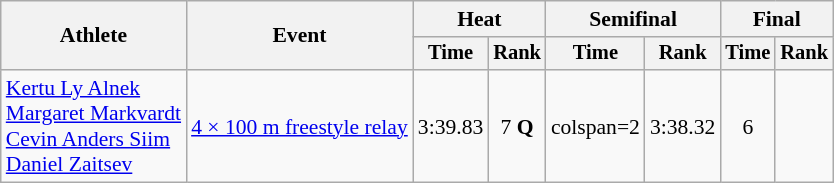<table class="wikitable" style="font-size:90%">
<tr>
<th rowspan=2>Athlete</th>
<th rowspan=2>Event</th>
<th colspan=2>Heat</th>
<th colspan=2>Semifinal</th>
<th colspan=2>Final</th>
</tr>
<tr style="font-size:95%">
<th>Time</th>
<th>Rank</th>
<th>Time</th>
<th>Rank</th>
<th>Time</th>
<th>Rank</th>
</tr>
<tr align=center>
<td align=left><a href='#'>Kertu Ly Alnek</a><br><a href='#'>Margaret Markvardt</a><br><a href='#'>Cevin Anders Siim</a><br><a href='#'>Daniel Zaitsev</a></td>
<td align=left><a href='#'>4 × 100 m freestyle relay</a></td>
<td>3:39.83</td>
<td>7 <strong>Q</strong></td>
<td>colspan=2 </td>
<td>3:38.32</td>
<td>6</td>
</tr>
</table>
